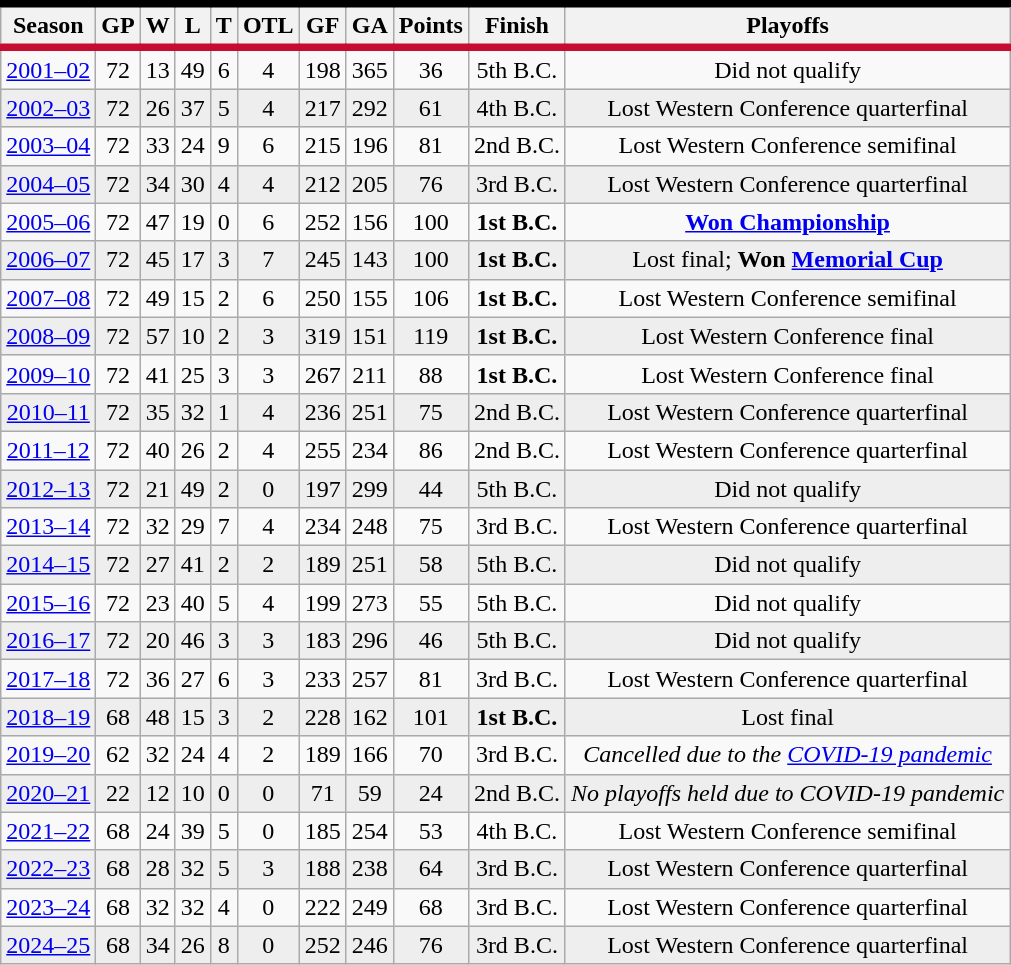<table class="wikitable" style="text-align:center">
<tr style="border-top:#000000 5px solid; border-bottom:#C60C30 5px solid">
<th>Season</th>
<th>GP</th>
<th>W</th>
<th>L</th>
<th>T</th>
<th>OTL</th>
<th>GF</th>
<th>GA</th>
<th>Points</th>
<th>Finish</th>
<th>Playoffs</th>
</tr>
<tr>
<td><a href='#'>2001–02</a></td>
<td>72</td>
<td>13</td>
<td>49</td>
<td>6</td>
<td>4</td>
<td>198</td>
<td>365</td>
<td>36</td>
<td>5th B.C.</td>
<td>Did not qualify</td>
</tr>
<tr bgcolor="#eeeeee">
<td><a href='#'>2002–03</a></td>
<td>72</td>
<td>26</td>
<td>37</td>
<td>5</td>
<td>4</td>
<td>217</td>
<td>292</td>
<td>61</td>
<td>4th B.C.</td>
<td>Lost Western Conference quarterfinal</td>
</tr>
<tr>
<td><a href='#'>2003–04</a></td>
<td>72</td>
<td>33</td>
<td>24</td>
<td>9</td>
<td>6</td>
<td>215</td>
<td>196</td>
<td>81</td>
<td>2nd B.C.</td>
<td>Lost Western Conference semifinal</td>
</tr>
<tr bgcolor="#eeeeee">
<td><a href='#'>2004–05</a></td>
<td>72</td>
<td>34</td>
<td>30</td>
<td>4</td>
<td>4</td>
<td>212</td>
<td>205</td>
<td>76</td>
<td>3rd B.C.</td>
<td>Lost Western Conference quarterfinal</td>
</tr>
<tr>
<td><a href='#'>2005–06</a></td>
<td>72</td>
<td>47</td>
<td>19</td>
<td>0</td>
<td>6</td>
<td>252</td>
<td>156</td>
<td>100</td>
<td><strong>1st B.C.</strong></td>
<td><strong><a href='#'>Won Championship</a></strong></td>
</tr>
<tr bgcolor="#eeeeee">
<td><a href='#'>2006–07</a></td>
<td>72</td>
<td>45</td>
<td>17</td>
<td>3</td>
<td>7</td>
<td>245</td>
<td>143</td>
<td>100</td>
<td><strong>1st B.C.</strong></td>
<td>Lost final; <strong>Won <a href='#'>Memorial Cup</a></strong></td>
</tr>
<tr>
<td><a href='#'>2007–08</a></td>
<td>72</td>
<td>49</td>
<td>15</td>
<td>2</td>
<td>6</td>
<td>250</td>
<td>155</td>
<td>106</td>
<td><strong>1st B.C.</strong></td>
<td>Lost Western Conference semifinal</td>
</tr>
<tr bgcolor="#eeeeee">
<td><a href='#'>2008–09</a></td>
<td>72</td>
<td>57</td>
<td>10</td>
<td>2</td>
<td>3</td>
<td>319</td>
<td>151</td>
<td>119</td>
<td><strong>1st B.C.</strong></td>
<td>Lost Western Conference final</td>
</tr>
<tr>
<td><a href='#'>2009–10</a></td>
<td>72</td>
<td>41</td>
<td>25</td>
<td>3</td>
<td>3</td>
<td>267</td>
<td>211</td>
<td>88</td>
<td><strong>1st B.C.</strong></td>
<td>Lost Western Conference final</td>
</tr>
<tr bgcolor="#eeeeee">
<td><a href='#'>2010–11</a></td>
<td>72</td>
<td>35</td>
<td>32</td>
<td>1</td>
<td>4</td>
<td>236</td>
<td>251</td>
<td>75</td>
<td>2nd B.C.</td>
<td>Lost Western Conference quarterfinal</td>
</tr>
<tr>
<td><a href='#'>2011–12</a></td>
<td>72</td>
<td>40</td>
<td>26</td>
<td>2</td>
<td>4</td>
<td>255</td>
<td>234</td>
<td>86</td>
<td>2nd B.C.</td>
<td>Lost Western Conference quarterfinal</td>
</tr>
<tr bgcolor="#eeeeee">
<td><a href='#'>2012–13</a></td>
<td>72</td>
<td>21</td>
<td>49</td>
<td>2</td>
<td>0</td>
<td>197</td>
<td>299</td>
<td>44</td>
<td>5th B.C.</td>
<td>Did not qualify</td>
</tr>
<tr>
<td><a href='#'>2013–14</a></td>
<td>72</td>
<td>32</td>
<td>29</td>
<td>7</td>
<td>4</td>
<td>234</td>
<td>248</td>
<td>75</td>
<td>3rd B.C.</td>
<td>Lost Western Conference quarterfinal</td>
</tr>
<tr bgcolor="#eeeeee">
<td><a href='#'>2014–15</a></td>
<td>72</td>
<td>27</td>
<td>41</td>
<td>2</td>
<td>2</td>
<td>189</td>
<td>251</td>
<td>58</td>
<td>5th B.C.</td>
<td>Did not qualify</td>
</tr>
<tr>
<td><a href='#'>2015–16</a></td>
<td>72</td>
<td>23</td>
<td>40</td>
<td>5</td>
<td>4</td>
<td>199</td>
<td>273</td>
<td>55</td>
<td>5th B.C.</td>
<td>Did not qualify</td>
</tr>
<tr bgcolor="#eeeeee">
<td><a href='#'>2016–17</a></td>
<td>72</td>
<td>20</td>
<td>46</td>
<td>3</td>
<td>3</td>
<td>183</td>
<td>296</td>
<td>46</td>
<td>5th B.C.</td>
<td>Did not qualify</td>
</tr>
<tr>
<td><a href='#'>2017–18</a></td>
<td>72</td>
<td>36</td>
<td>27</td>
<td>6</td>
<td>3</td>
<td>233</td>
<td>257</td>
<td>81</td>
<td>3rd B.C.</td>
<td>Lost Western Conference quarterfinal</td>
</tr>
<tr bgcolor="#eeeeee">
<td><a href='#'>2018–19</a></td>
<td>68</td>
<td>48</td>
<td>15</td>
<td>3</td>
<td>2</td>
<td>228</td>
<td>162</td>
<td>101</td>
<td><strong>1st B.C.</strong></td>
<td>Lost final</td>
</tr>
<tr>
<td><a href='#'>2019–20</a></td>
<td>62</td>
<td>32</td>
<td>24</td>
<td>4</td>
<td>2</td>
<td>189</td>
<td>166</td>
<td>70</td>
<td>3rd B.C.</td>
<td><em>Cancelled due to the <a href='#'>COVID-19 pandemic</a></em></td>
</tr>
<tr bgcolor="#eeeeee">
<td><a href='#'>2020–21</a></td>
<td>22</td>
<td>12</td>
<td>10</td>
<td>0</td>
<td>0</td>
<td>71</td>
<td>59</td>
<td>24</td>
<td>2nd B.C.</td>
<td><em>No playoffs held due to COVID-19 pandemic</em></td>
</tr>
<tr>
<td><a href='#'>2021–22</a></td>
<td>68</td>
<td>24</td>
<td>39</td>
<td>5</td>
<td>0</td>
<td>185</td>
<td>254</td>
<td>53</td>
<td>4th B.C.</td>
<td>Lost Western Conference semifinal</td>
</tr>
<tr bgcolor="#eeeeee">
<td><a href='#'>2022–23</a></td>
<td>68</td>
<td>28</td>
<td>32</td>
<td>5</td>
<td>3</td>
<td>188</td>
<td>238</td>
<td>64</td>
<td>3rd B.C.</td>
<td>Lost Western Conference quarterfinal</td>
</tr>
<tr>
<td><a href='#'>2023–24</a></td>
<td>68</td>
<td>32</td>
<td>32</td>
<td>4</td>
<td>0</td>
<td>222</td>
<td>249</td>
<td>68</td>
<td>3rd B.C.</td>
<td>Lost Western Conference quarterfinal</td>
</tr>
<tr bgcolor="#eeeeee">
<td><a href='#'>2024–25</a></td>
<td>68</td>
<td>34</td>
<td>26</td>
<td>8</td>
<td>0</td>
<td>252</td>
<td>246</td>
<td>76</td>
<td>3rd B.C.</td>
<td>Lost Western Conference quarterfinal</td>
</tr>
</table>
